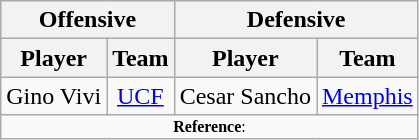<table class="wikitable" style="text-align: center;">
<tr>
<th colspan="2">Offensive</th>
<th colspan="2">Defensive</th>
</tr>
<tr>
<th>Player</th>
<th>Team</th>
<th>Player</th>
<th>Team</th>
</tr>
<tr>
<td>Gino Vivi</td>
<td><a href='#'>UCF</a></td>
<td>Cesar Sancho</td>
<td><a href='#'>Memphis</a></td>
</tr>
<tr>
<td colspan="4"  style="font-size:8pt; text-align:center;"><strong>Reference</strong>:</td>
</tr>
</table>
